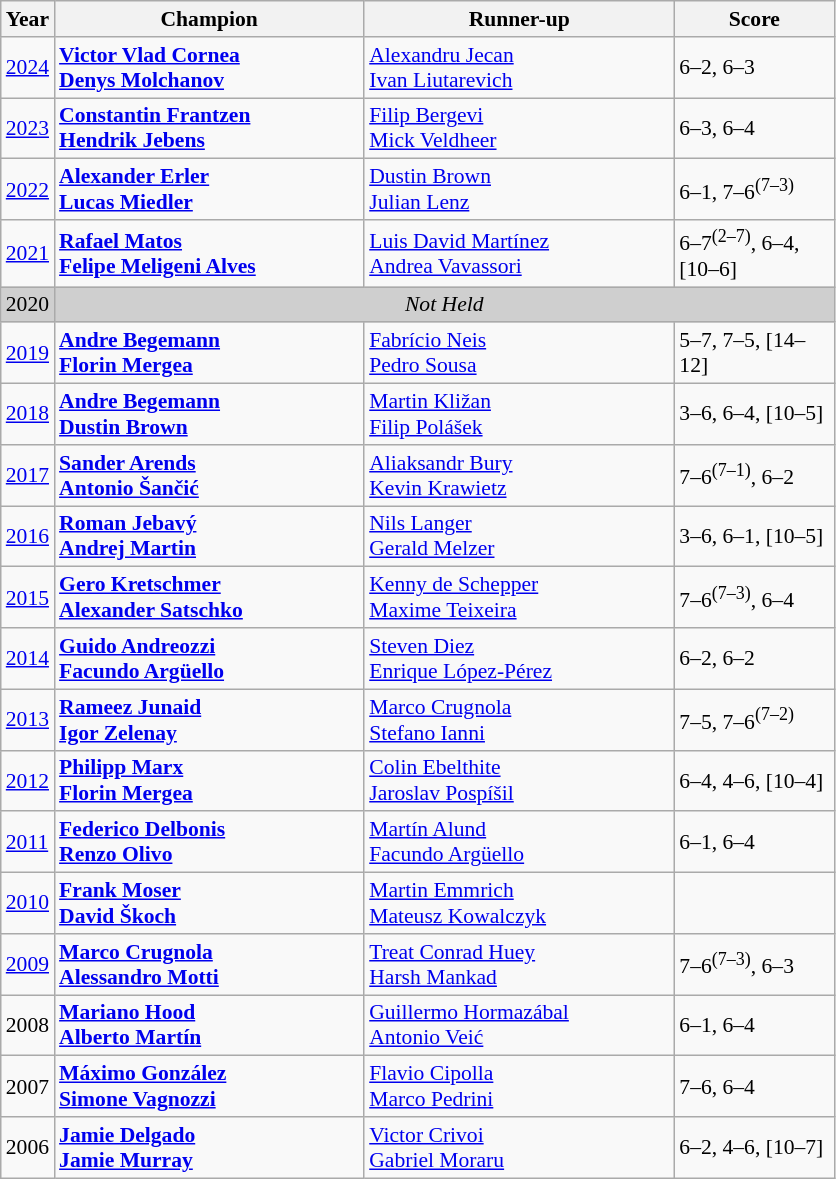<table class="wikitable" style="font-size:90%">
<tr>
<th>Year</th>
<th width="200">Champion</th>
<th width="200">Runner-up</th>
<th width="100">Score</th>
</tr>
<tr>
<td><a href='#'>2024</a></td>
<td> <strong><a href='#'>Victor Vlad Cornea</a></strong><br> <strong><a href='#'>Denys Molchanov</a></strong></td>
<td> <a href='#'>Alexandru Jecan</a><br> <a href='#'>Ivan Liutarevich</a></td>
<td>6–2, 6–3</td>
</tr>
<tr>
<td><a href='#'>2023</a></td>
<td> <strong><a href='#'>Constantin Frantzen</a></strong><br> <strong><a href='#'>Hendrik Jebens</a></strong></td>
<td> <a href='#'>Filip Bergevi</a><br> <a href='#'>Mick Veldheer</a></td>
<td>6–3, 6–4</td>
</tr>
<tr>
<td><a href='#'>2022</a></td>
<td> <strong><a href='#'>Alexander Erler</a></strong><br> <strong><a href='#'>Lucas Miedler</a></strong></td>
<td> <a href='#'>Dustin Brown</a><br> <a href='#'>Julian Lenz</a></td>
<td>6–1, 7–6<sup>(7–3)</sup></td>
</tr>
<tr>
<td><a href='#'>2021</a></td>
<td> <strong><a href='#'>Rafael Matos</a></strong><br> <strong><a href='#'>Felipe Meligeni Alves</a></strong></td>
<td> <a href='#'>Luis David Martínez</a><br> <a href='#'>Andrea Vavassori</a></td>
<td>6–7<sup>(2–7)</sup>, 6–4, [10–6]</td>
</tr>
<tr>
<td style="background:#cfcfcf">2020</td>
<td colspan=3 align=center style="background:#cfcfcf"><em>Not Held</em></td>
</tr>
<tr>
<td><a href='#'>2019</a></td>
<td> <strong><a href='#'>Andre Begemann</a></strong><br> <strong><a href='#'>Florin Mergea</a></strong></td>
<td> <a href='#'>Fabrício Neis</a><br> <a href='#'>Pedro Sousa</a></td>
<td>5–7, 7–5, [14–12]</td>
</tr>
<tr>
<td><a href='#'>2018</a></td>
<td> <strong><a href='#'>Andre Begemann</a></strong><br> <strong><a href='#'>Dustin Brown</a></strong></td>
<td> <a href='#'>Martin Kližan</a><br> <a href='#'>Filip Polášek</a></td>
<td>3–6, 6–4, [10–5]</td>
</tr>
<tr>
<td><a href='#'>2017</a></td>
<td> <strong><a href='#'>Sander Arends</a></strong><br> <strong><a href='#'>Antonio Šančić</a></strong></td>
<td> <a href='#'>Aliaksandr Bury</a><br> <a href='#'>Kevin Krawietz</a></td>
<td>7–6<sup>(7–1)</sup>, 6–2</td>
</tr>
<tr>
<td><a href='#'>2016</a></td>
<td> <strong><a href='#'>Roman Jebavý</a></strong><br> <strong><a href='#'>Andrej Martin</a></strong></td>
<td> <a href='#'>Nils Langer</a><br> <a href='#'>Gerald Melzer</a></td>
<td>3–6, 6–1, [10–5]</td>
</tr>
<tr>
<td><a href='#'>2015</a></td>
<td> <strong><a href='#'>Gero Kretschmer</a></strong><br> <strong><a href='#'>Alexander Satschko</a></strong></td>
<td> <a href='#'>Kenny de Schepper</a><br> <a href='#'>Maxime Teixeira</a></td>
<td>7–6<sup>(7–3)</sup>, 6–4</td>
</tr>
<tr>
<td><a href='#'>2014</a></td>
<td> <strong><a href='#'>Guido Andreozzi</a></strong> <br>  <strong><a href='#'>Facundo Argüello</a></strong></td>
<td> <a href='#'>Steven Diez</a> <br>  <a href='#'>Enrique López-Pérez</a></td>
<td>6–2, 6–2</td>
</tr>
<tr>
<td><a href='#'>2013</a></td>
<td> <strong><a href='#'>Rameez Junaid</a></strong> <br>  <strong><a href='#'>Igor Zelenay</a></strong></td>
<td> <a href='#'>Marco Crugnola</a> <br>  <a href='#'>Stefano Ianni</a></td>
<td>7–5, 7–6<sup>(7–2)</sup></td>
</tr>
<tr>
<td><a href='#'>2012</a></td>
<td> <strong><a href='#'>Philipp Marx</a></strong> <br>  <strong><a href='#'>Florin Mergea</a></strong></td>
<td> <a href='#'>Colin Ebelthite</a> <br>  <a href='#'>Jaroslav Pospíšil</a></td>
<td>6–4, 4–6, [10–4]</td>
</tr>
<tr>
<td><a href='#'>2011</a></td>
<td> <strong><a href='#'>Federico Delbonis</a></strong> <br>  <strong><a href='#'>Renzo Olivo</a></strong></td>
<td> <a href='#'>Martín Alund</a> <br>  <a href='#'>Facundo Argüello</a></td>
<td>6–1, 6–4</td>
</tr>
<tr>
<td><a href='#'>2010</a></td>
<td> <strong><a href='#'>Frank Moser</a></strong> <br>  <strong><a href='#'>David Škoch</a></strong></td>
<td> <a href='#'>Martin Emmrich</a> <br>  <a href='#'>Mateusz Kowalczyk</a></td>
<td></td>
</tr>
<tr>
<td><a href='#'>2009</a></td>
<td> <strong><a href='#'>Marco Crugnola</a></strong> <br>  <strong><a href='#'>Alessandro Motti</a></strong></td>
<td> <a href='#'>Treat Conrad Huey</a> <br>  <a href='#'>Harsh Mankad</a></td>
<td>7–6<sup>(7–3)</sup>, 6–3</td>
</tr>
<tr>
<td>2008</td>
<td> <strong><a href='#'>Mariano Hood</a></strong> <br>  <strong><a href='#'>Alberto Martín</a></strong></td>
<td> <a href='#'>Guillermo Hormazábal</a> <br>  <a href='#'>Antonio Veić</a></td>
<td>6–1, 6–4</td>
</tr>
<tr>
<td>2007</td>
<td> <strong><a href='#'>Máximo González</a></strong> <br>  <strong><a href='#'>Simone Vagnozzi</a></strong></td>
<td> <a href='#'>Flavio Cipolla</a> <br>  <a href='#'>Marco Pedrini</a></td>
<td>7–6, 6–4</td>
</tr>
<tr>
<td>2006</td>
<td> <strong><a href='#'>Jamie Delgado</a></strong> <br>  <strong><a href='#'>Jamie Murray</a></strong></td>
<td> <a href='#'>Victor Crivoi</a> <br>  <a href='#'>Gabriel Moraru</a></td>
<td>6–2, 4–6, [10–7]</td>
</tr>
</table>
